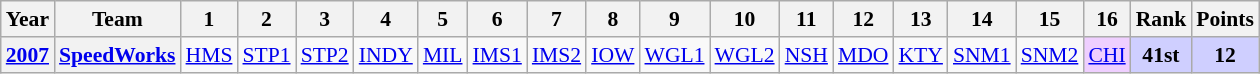<table class="wikitable" style="text-align:center; font-size:90%">
<tr>
<th>Year</th>
<th>Team</th>
<th>1</th>
<th>2</th>
<th>3</th>
<th>4</th>
<th>5</th>
<th>6</th>
<th>7</th>
<th>8</th>
<th>9</th>
<th>10</th>
<th>11</th>
<th>12</th>
<th>13</th>
<th>14</th>
<th>15</th>
<th>16</th>
<th>Rank</th>
<th>Points</th>
</tr>
<tr>
<th><a href='#'>2007</a></th>
<th><a href='#'>SpeedWorks</a></th>
<td><a href='#'>HMS</a></td>
<td><a href='#'>STP1</a></td>
<td><a href='#'>STP2</a></td>
<td><a href='#'>INDY</a></td>
<td><a href='#'>MIL</a></td>
<td><a href='#'>IMS1</a></td>
<td><a href='#'>IMS2</a></td>
<td><a href='#'>IOW</a></td>
<td><a href='#'>WGL1</a></td>
<td><a href='#'>WGL2</a></td>
<td><a href='#'>NSH</a></td>
<td><a href='#'>MDO</a></td>
<td><a href='#'>KTY</a></td>
<td><a href='#'>SNM1</a></td>
<td><a href='#'>SNM2</a></td>
<td style="background:#EFCFFF;"><a href='#'>CHI</a><br></td>
<th style="background:#CFCFFF;">41st</th>
<th style="background:#CFCFFF;">12</th>
</tr>
</table>
